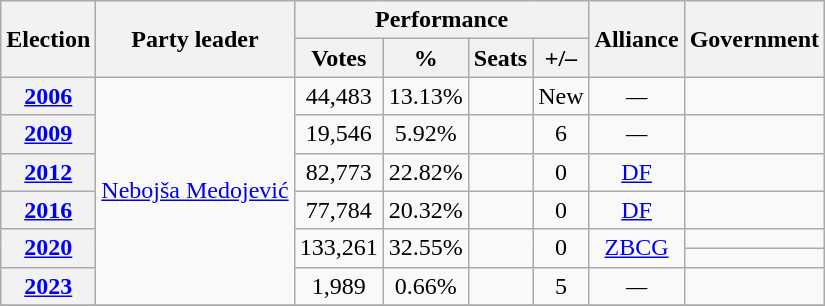<table class=wikitable style="text-align:center">
<tr>
<th rowspan="2"><strong>Election</strong></th>
<th rowspan="2">Party leader</th>
<th colspan="4" scope="col">Performance</th>
<th rowspan="2">Alliance</th>
<th rowspan="2">Government</th>
</tr>
<tr>
<th>Votes</th>
<th>%</th>
<th>Seats</th>
<th>+/–</th>
</tr>
<tr>
<th><a href='#'>2006</a></th>
<td rowspan=7><a href='#'>Nebojša Medojević</a></td>
<td>44,483</td>
<td>13.13%</td>
<td></td>
<td>New</td>
<td><em>—</em></td>
<td></td>
</tr>
<tr>
<th><a href='#'>2009</a></th>
<td>19,546</td>
<td>5.92%</td>
<td></td>
<td> 6</td>
<td><em>—</em></td>
<td></td>
</tr>
<tr>
<th><a href='#'>2012</a></th>
<td>82,773</td>
<td>22.82%</td>
<td></td>
<td> 0</td>
<td><a href='#'>DF</a></td>
<td></td>
</tr>
<tr>
<th><a href='#'>2016</a></th>
<td>77,784</td>
<td>20.32%</td>
<td></td>
<td> 0</td>
<td><a href='#'>DF</a></td>
<td></td>
</tr>
<tr>
<th rowspan="2"><a href='#'>2020</a></th>
<td rowspan="2">133,261</td>
<td rowspan="2">32.55%</td>
<td rowspan="2"></td>
<td rowspan="2"> 0</td>
<td rowspan="2"><a href='#'>ZBCG</a></td>
<td> </td>
</tr>
<tr>
<td> </td>
</tr>
<tr>
<th><a href='#'>2023</a></th>
<td>1,989</td>
<td>0.66%</td>
<td></td>
<td> 5</td>
<td><em>—</em></td>
<td></td>
</tr>
<tr>
</tr>
</table>
